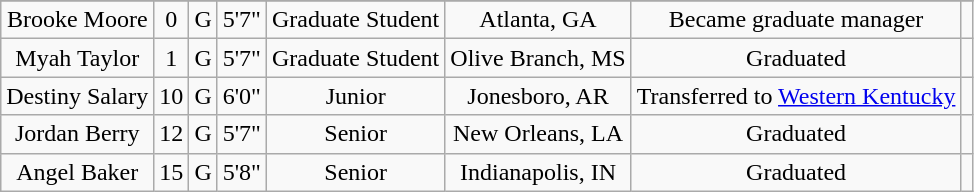<table class="wikitable sortable" style="text-align: center">
<tr align=center>
</tr>
<tr>
<td>Brooke Moore</td>
<td>0</td>
<td>G</td>
<td>5'7"</td>
<td>Graduate Student</td>
<td>Atlanta, GA</td>
<td>Became graduate manager</td>
<td></td>
</tr>
<tr>
<td>Myah Taylor</td>
<td>1</td>
<td>G</td>
<td>5'7"</td>
<td>Graduate Student</td>
<td>Olive Branch, MS</td>
<td>Graduated</td>
<td></td>
</tr>
<tr>
<td>Destiny Salary</td>
<td>10</td>
<td>G</td>
<td>6'0"</td>
<td>Junior</td>
<td>Jonesboro, AR</td>
<td>Transferred to <a href='#'>Western Kentucky</a></td>
<td></td>
</tr>
<tr>
<td>Jordan Berry</td>
<td>12</td>
<td>G</td>
<td>5'7"</td>
<td>Senior</td>
<td>New Orleans, LA</td>
<td>Graduated</td>
<td></td>
</tr>
<tr>
<td>Angel Baker</td>
<td>15</td>
<td>G</td>
<td>5'8"</td>
<td>Senior</td>
<td>Indianapolis, IN</td>
<td>Graduated</td>
<td></td>
</tr>
</table>
